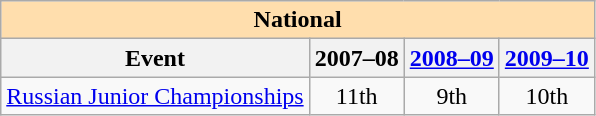<table class="wikitable" style="text-align:center">
<tr>
<th style="background-color: #ffdead; " colspan=4 align=center>National</th>
</tr>
<tr>
<th>Event</th>
<th>2007–08</th>
<th><a href='#'>2008–09</a></th>
<th><a href='#'>2009–10</a></th>
</tr>
<tr>
<td align=left><a href='#'>Russian Junior Championships</a></td>
<td>11th</td>
<td>9th</td>
<td>10th</td>
</tr>
</table>
